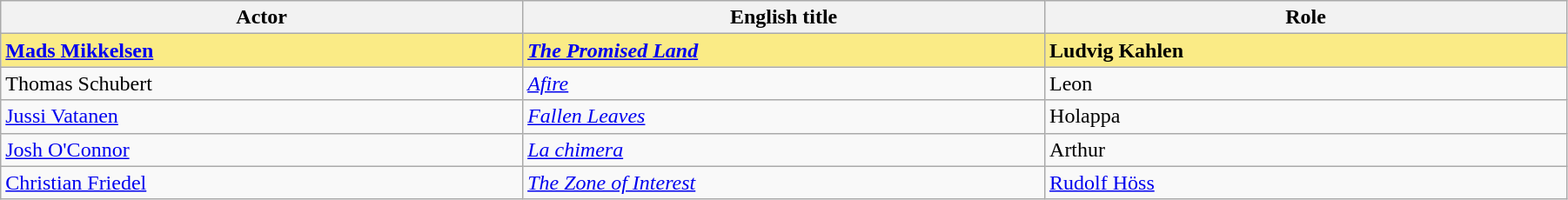<table class="wikitable" width="95%" cellpadding="5">
<tr>
<th width="18%">Actor</th>
<th width="18%">English title</th>
<th width="18%">Role</th>
</tr>
<tr style="background:#FAEB86">
<td><strong> <a href='#'>Mads Mikkelsen</a></strong></td>
<td><strong><em><a href='#'>The Promised Land</a></em></strong></td>
<td><strong>Ludvig Kahlen</strong></td>
</tr>
<tr>
<td> Thomas Schubert</td>
<td><em><a href='#'>Afire</a></em></td>
<td>Leon</td>
</tr>
<tr>
<td> <a href='#'>Jussi Vatanen</a></td>
<td><em><a href='#'>Fallen Leaves</a></em></td>
<td>Holappa</td>
</tr>
<tr>
<td> <a href='#'>Josh O'Connor</a></td>
<td><em><a href='#'>La chimera</a></em></td>
<td>Arthur</td>
</tr>
<tr>
<td> <a href='#'>Christian Friedel</a></td>
<td><em><a href='#'>The Zone of Interest</a></em></td>
<td><a href='#'>Rudolf Höss</a></td>
</tr>
</table>
